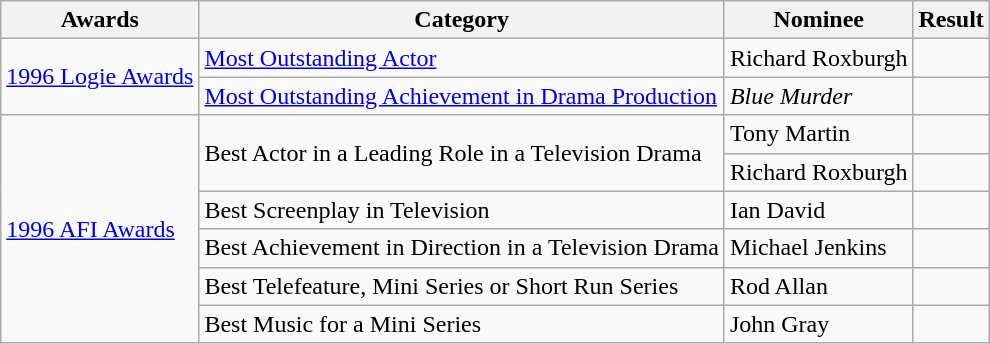<table class="wikitable">
<tr>
<th>Awards</th>
<th>Category</th>
<th>Nominee</th>
<th>Result</th>
</tr>
<tr>
<td rowspan="2"><a href='#'>1996 Logie Awards</a></td>
<td><a href='#'>Most Outstanding Actor</a></td>
<td>Richard Roxburgh</td>
<td></td>
</tr>
<tr>
<td><a href='#'>Most Outstanding Achievement in Drama Production</a></td>
<td><em>Blue Murder</em></td>
<td></td>
</tr>
<tr>
<td rowspan="6"><a href='#'>1996 AFI Awards</a></td>
<td rowspan="2">Best Actor in a Leading Role in a Television Drama</td>
<td>Tony Martin</td>
<td></td>
</tr>
<tr>
<td>Richard Roxburgh</td>
<td></td>
</tr>
<tr>
<td>Best Screenplay in Television</td>
<td>Ian David</td>
<td></td>
</tr>
<tr>
<td>Best Achievement in Direction in a Television Drama</td>
<td>Michael Jenkins</td>
<td></td>
</tr>
<tr>
<td>Best Telefeature, Mini Series or Short Run Series</td>
<td>Rod Allan</td>
<td></td>
</tr>
<tr>
<td>Best Music for a Mini Series</td>
<td>John Gray</td>
<td></td>
</tr>
</table>
